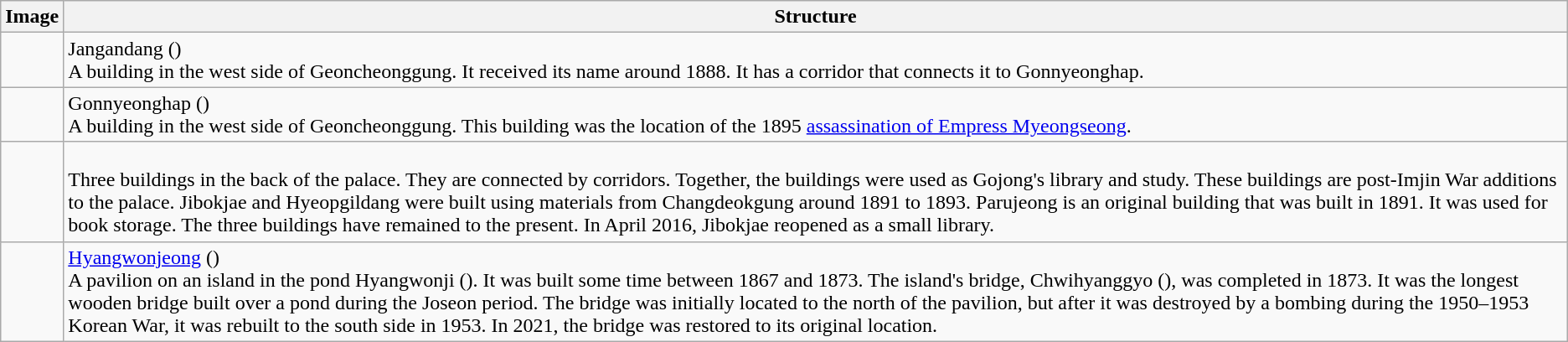<table class="wikitable">
<tr>
<th>Image</th>
<th>Structure</th>
</tr>
<tr>
<td></td>
<td>Jangandang ()<br>A building in the west side of Geoncheonggung. It received its name around 1888. It has a corridor that connects it to Gonnyeonghap.</td>
</tr>
<tr>
<td></td>
<td>Gonnyeonghap ()<br>A building in the west side of Geoncheonggung. This building was the location of the 1895 <a href='#'>assassination of Empress Myeongseong</a>.</td>
</tr>
<tr>
<td></td>
<td><br>Three buildings in the back of the palace. They are connected by corridors. Together, the buildings were used as Gojong's library and study. These buildings are post-Imjin War additions to the palace. Jibokjae and Hyeopgildang were built using materials from Changdeokgung around 1891 to 1893. Parujeong is an original building that was built in 1891. It was used for book storage. The three buildings have remained to the present. In April 2016, Jibokjae reopened as a small library.</td>
</tr>
<tr>
<td></td>
<td><a href='#'>Hyangwonjeong</a> ()<br>A pavilion on an island in the pond Hyangwonji (). It was built some time between 1867 and 1873. The island's bridge, Chwihyanggyo (), was completed in 1873. It was the longest wooden bridge built over a pond during the Joseon period. The bridge was initially located to the north of the pavilion, but after it was destroyed by a bombing during the 1950–1953 Korean War, it was rebuilt to the south side in 1953. In 2021, the bridge was restored to its original location.</td>
</tr>
</table>
